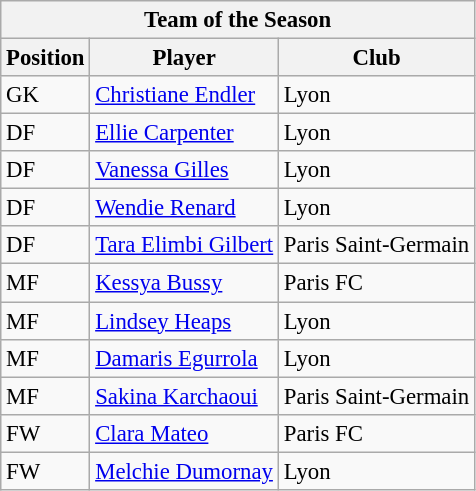<table class="wikitable" style="font-size:95%">
<tr>
<th colspan="3">Team of the Season</th>
</tr>
<tr>
<th>Position</th>
<th>Player</th>
<th>Club</th>
</tr>
<tr>
<td>GK</td>
<td> <a href='#'>Christiane Endler</a></td>
<td>Lyon</td>
</tr>
<tr>
<td>DF</td>
<td> <a href='#'>Ellie Carpenter</a></td>
<td>Lyon</td>
</tr>
<tr>
<td>DF</td>
<td> <a href='#'>Vanessa Gilles</a></td>
<td>Lyon</td>
</tr>
<tr>
<td>DF</td>
<td> <a href='#'>Wendie Renard</a></td>
<td>Lyon</td>
</tr>
<tr>
<td>DF</td>
<td> <a href='#'>Tara Elimbi Gilbert</a></td>
<td>Paris Saint-Germain</td>
</tr>
<tr>
<td>MF</td>
<td> <a href='#'>Kessya Bussy</a></td>
<td>Paris FC</td>
</tr>
<tr>
<td>MF</td>
<td> <a href='#'>Lindsey Heaps</a></td>
<td>Lyon</td>
</tr>
<tr>
<td>MF</td>
<td> <a href='#'>Damaris Egurrola</a></td>
<td>Lyon</td>
</tr>
<tr>
<td>MF</td>
<td> <a href='#'>Sakina Karchaoui</a></td>
<td>Paris Saint-Germain</td>
</tr>
<tr>
<td>FW</td>
<td> <a href='#'>Clara Mateo</a></td>
<td>Paris FC</td>
</tr>
<tr>
<td>FW</td>
<td> <a href='#'>Melchie Dumornay</a></td>
<td>Lyon</td>
</tr>
</table>
